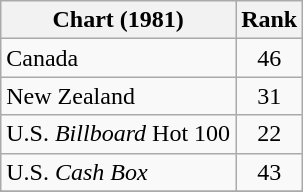<table class="wikitable sortable">
<tr>
<th align="left">Chart (1981)</th>
<th style="text-align:center;">Rank</th>
</tr>
<tr>
<td>Canada</td>
<td style="text-align:center;">46</td>
</tr>
<tr>
<td>New Zealand</td>
<td style="text-align:center;">31</td>
</tr>
<tr>
<td>U.S. <em>Billboard</em> Hot 100</td>
<td style="text-align:center;">22</td>
</tr>
<tr>
<td>U.S. <em>Cash Box</em></td>
<td style="text-align:center;">43</td>
</tr>
<tr>
</tr>
</table>
